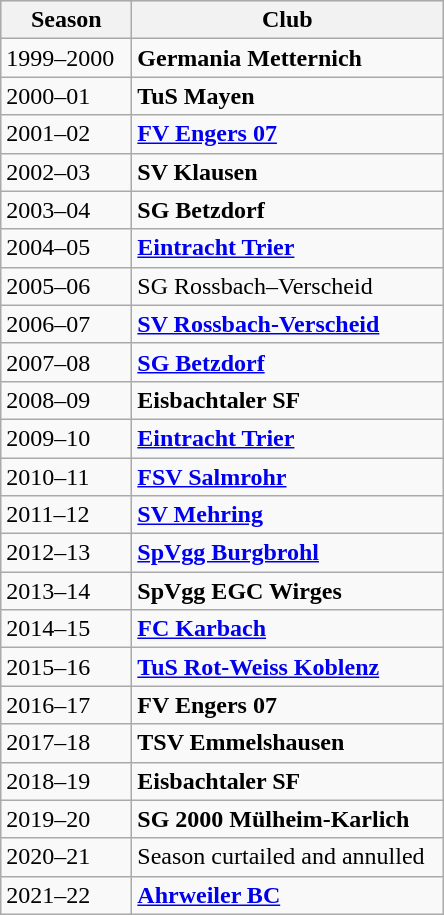<table class="wikitable">
<tr align="center" bgcolor="#dfdfdf">
<th width="80">Season</th>
<th width="200">Club</th>
</tr>
<tr>
<td>1999–2000</td>
<td><strong>Germania Metternich</strong></td>
</tr>
<tr>
<td>2000–01</td>
<td><strong>TuS Mayen</strong></td>
</tr>
<tr>
<td>2001–02</td>
<td><strong><a href='#'>FV Engers 07</a></strong></td>
</tr>
<tr>
<td>2002–03</td>
<td><strong>SV Klausen</strong></td>
</tr>
<tr>
<td>2003–04</td>
<td><strong>SG Betzdorf</strong></td>
</tr>
<tr>
<td>2004–05</td>
<td><strong><a href='#'>Eintracht Trier</a></strong></td>
</tr>
<tr>
<td>2005–06</td>
<td>SG Rossbach–Verscheid</td>
</tr>
<tr>
<td>2006–07</td>
<td><strong><a href='#'>SV Rossbach-Verscheid</a></strong></td>
</tr>
<tr>
<td>2007–08</td>
<td><strong><a href='#'>SG Betzdorf</a></strong></td>
</tr>
<tr>
<td>2008–09</td>
<td><strong>Eisbachtaler SF</strong></td>
</tr>
<tr>
<td>2009–10</td>
<td><strong><a href='#'>Eintracht Trier</a></strong></td>
</tr>
<tr>
<td>2010–11</td>
<td><strong><a href='#'>FSV Salmrohr</a></strong></td>
</tr>
<tr>
<td>2011–12</td>
<td><strong><a href='#'>SV Mehring</a></strong></td>
</tr>
<tr>
<td>2012–13</td>
<td><strong><a href='#'>SpVgg Burgbrohl</a></strong></td>
</tr>
<tr>
<td>2013–14</td>
<td><strong>SpVgg EGC Wirges</strong></td>
</tr>
<tr>
<td>2014–15</td>
<td><strong><a href='#'>FC Karbach</a></strong></td>
</tr>
<tr>
<td>2015–16</td>
<td><strong><a href='#'>TuS Rot-Weiss Koblenz</a></strong></td>
</tr>
<tr>
<td>2016–17</td>
<td><strong>FV Engers 07</strong></td>
</tr>
<tr>
<td>2017–18</td>
<td><strong>TSV Emmelshausen</strong></td>
</tr>
<tr>
<td>2018–19</td>
<td><strong>Eisbachtaler SF</strong></td>
</tr>
<tr>
<td>2019–20</td>
<td><strong>SG 2000 Mülheim-Karlich</strong></td>
</tr>
<tr>
<td>2020–21</td>
<td>Season curtailed and annulled</td>
</tr>
<tr>
<td>2021–22</td>
<td><strong><a href='#'>Ahrweiler BC</a></strong></td>
</tr>
</table>
